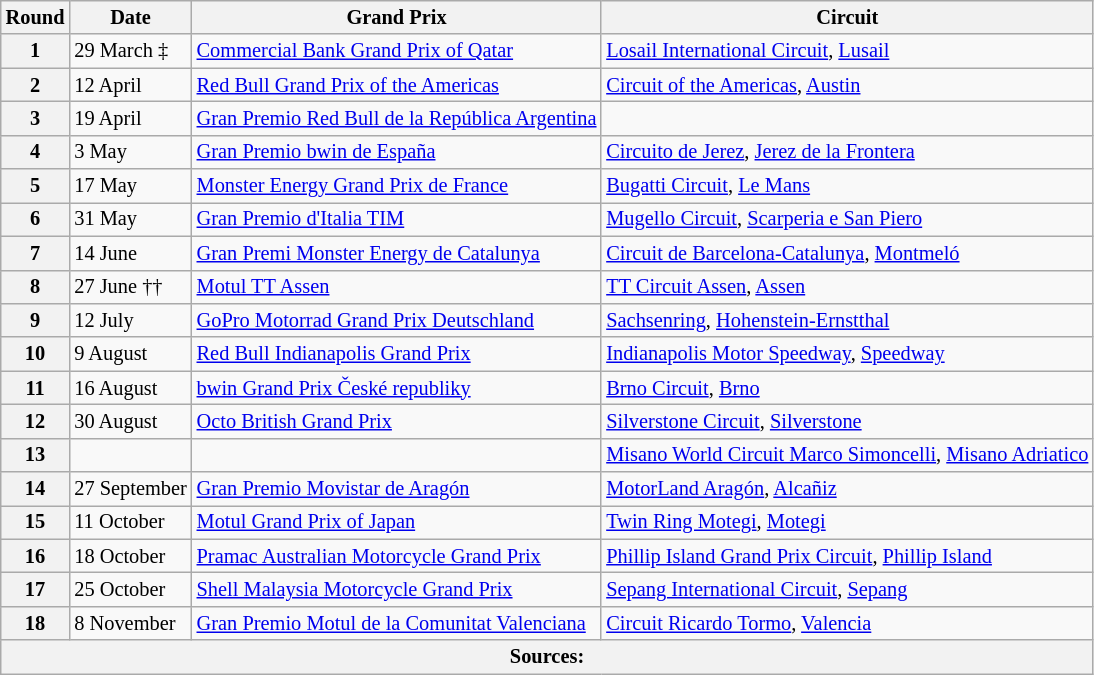<table class="wikitable" style="font-size: 85%">
<tr>
<th>Round</th>
<th>Date</th>
<th>Grand Prix</th>
<th>Circuit</th>
</tr>
<tr>
<th>1</th>
<td>29 March ‡</td>
<td> <a href='#'>Commercial Bank Grand Prix of Qatar</a></td>
<td><a href='#'>Losail International Circuit</a>, <a href='#'>Lusail</a></td>
</tr>
<tr>
<th>2</th>
<td>12 April</td>
<td> <a href='#'>Red Bull Grand Prix of the Americas</a></td>
<td><a href='#'>Circuit of the Americas</a>, <a href='#'>Austin</a></td>
</tr>
<tr>
<th>3</th>
<td>19 April</td>
<td> <a href='#'>Gran Premio Red Bull de la República Argentina</a></td>
<td></td>
</tr>
<tr>
<th>4</th>
<td>3 May</td>
<td> <a href='#'>Gran Premio bwin de España</a></td>
<td><a href='#'>Circuito de Jerez</a>, <a href='#'>Jerez de la Frontera</a></td>
</tr>
<tr>
<th>5</th>
<td>17 May</td>
<td> <a href='#'>Monster Energy Grand Prix de France</a></td>
<td><a href='#'>Bugatti Circuit</a>, <a href='#'>Le Mans</a></td>
</tr>
<tr>
<th>6</th>
<td>31 May</td>
<td> <a href='#'>Gran Premio d'Italia TIM</a></td>
<td><a href='#'>Mugello Circuit</a>, <a href='#'>Scarperia e San Piero</a></td>
</tr>
<tr>
<th>7</th>
<td>14 June</td>
<td> <a href='#'>Gran Premi Monster Energy de Catalunya</a></td>
<td><a href='#'>Circuit de Barcelona-Catalunya</a>, <a href='#'>Montmeló</a></td>
</tr>
<tr>
<th>8</th>
<td>27 June ††</td>
<td> <a href='#'>Motul TT Assen</a></td>
<td><a href='#'>TT Circuit Assen</a>, <a href='#'>Assen</a></td>
</tr>
<tr>
<th>9</th>
<td>12 July</td>
<td> <a href='#'>GoPro Motorrad Grand Prix Deutschland</a></td>
<td><a href='#'>Sachsenring</a>, <a href='#'>Hohenstein-Ernstthal</a></td>
</tr>
<tr>
<th>10</th>
<td>9 August</td>
<td> <a href='#'>Red Bull Indianapolis Grand Prix</a></td>
<td><a href='#'>Indianapolis Motor Speedway</a>, <a href='#'>Speedway</a></td>
</tr>
<tr>
<th>11</th>
<td>16 August</td>
<td> <a href='#'>bwin Grand Prix České republiky</a></td>
<td><a href='#'>Brno Circuit</a>, <a href='#'>Brno</a></td>
</tr>
<tr>
<th>12</th>
<td>30 August</td>
<td> <a href='#'>Octo British Grand Prix</a></td>
<td><a href='#'>Silverstone Circuit</a>, <a href='#'>Silverstone</a></td>
</tr>
<tr>
<th>13</th>
<td></td>
<td></td>
<td><a href='#'>Misano World Circuit Marco Simoncelli</a>, <a href='#'>Misano Adriatico</a></td>
</tr>
<tr>
<th>14</th>
<td>27 September</td>
<td> <a href='#'>Gran Premio Movistar de Aragón</a></td>
<td><a href='#'>MotorLand Aragón</a>, <a href='#'>Alcañiz</a></td>
</tr>
<tr>
<th>15</th>
<td>11 October</td>
<td> <a href='#'>Motul Grand Prix of Japan</a></td>
<td><a href='#'>Twin Ring Motegi</a>, <a href='#'>Motegi</a></td>
</tr>
<tr>
<th>16</th>
<td>18 October</td>
<td> <a href='#'>Pramac Australian Motorcycle Grand Prix</a></td>
<td><a href='#'>Phillip Island Grand Prix Circuit</a>, <a href='#'>Phillip Island</a></td>
</tr>
<tr>
<th>17</th>
<td>25 October</td>
<td> <a href='#'>Shell Malaysia Motorcycle Grand Prix</a></td>
<td><a href='#'>Sepang International Circuit</a>, <a href='#'>Sepang</a></td>
</tr>
<tr>
<th>18</th>
<td>8 November</td>
<td> <a href='#'>Gran Premio Motul de la Comunitat Valenciana</a></td>
<td><a href='#'>Circuit Ricardo Tormo</a>, <a href='#'>Valencia</a></td>
</tr>
<tr>
<th colspan="4" align=center>Sources:</th>
</tr>
</table>
